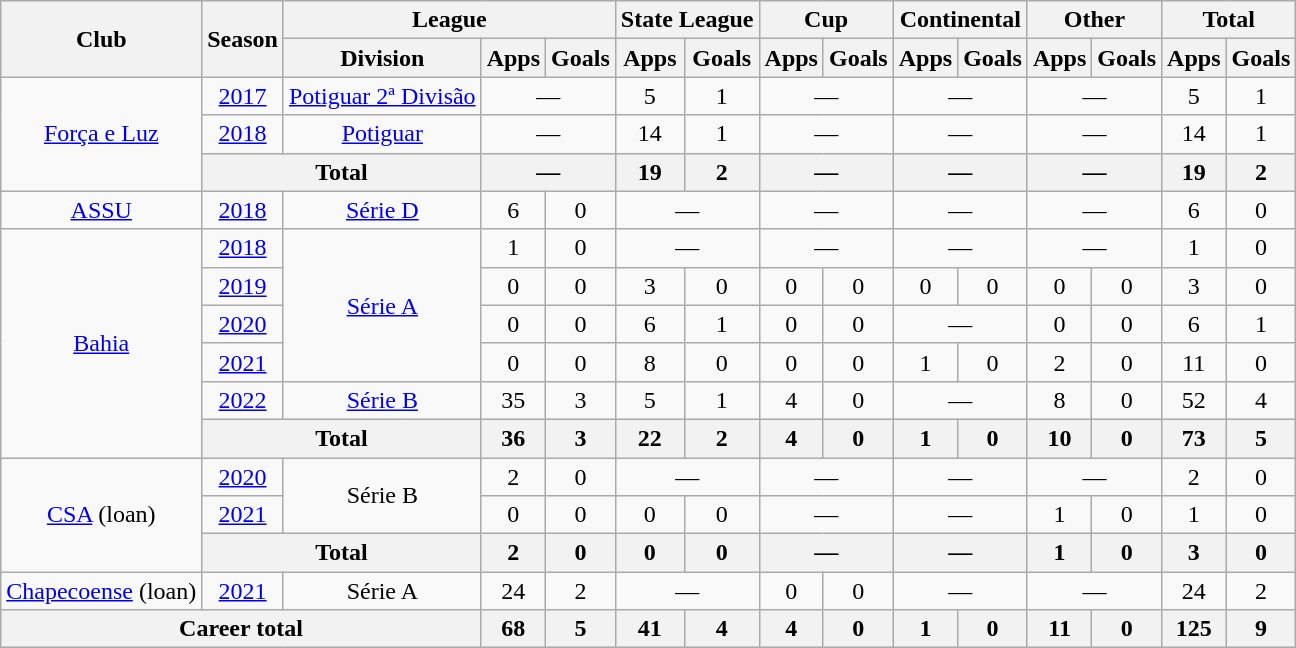<table class="wikitable" style="text-align: center;">
<tr>
<th rowspan="2">Club</th>
<th rowspan="2">Season</th>
<th colspan="3">League</th>
<th colspan="2">State League</th>
<th colspan="2">Cup</th>
<th colspan="2">Continental</th>
<th colspan="2">Other</th>
<th colspan="2">Total</th>
</tr>
<tr>
<th>Division</th>
<th>Apps</th>
<th>Goals</th>
<th>Apps</th>
<th>Goals</th>
<th>Apps</th>
<th>Goals</th>
<th>Apps</th>
<th>Goals</th>
<th>Apps</th>
<th>Goals</th>
<th>Apps</th>
<th>Goals</th>
</tr>
<tr>
<td rowspan="3" valign="center"><a href='#'>Força e Luz</a></td>
<td><a href='#'>2017</a></td>
<td><a href='#'>Potiguar 2ª Divisão</a></td>
<td colspan="2">—</td>
<td>5</td>
<td>1</td>
<td colspan="2">—</td>
<td colspan="2">—</td>
<td colspan="2">—</td>
<td>5</td>
<td>1</td>
</tr>
<tr>
<td><a href='#'>2018</a></td>
<td><a href='#'>Potiguar</a></td>
<td colspan="2">—</td>
<td>14</td>
<td>1</td>
<td colspan="2">—</td>
<td colspan="2">—</td>
<td colspan="2">—</td>
<td>14</td>
<td>1</td>
</tr>
<tr>
<th colspan="2">Total</th>
<th colspan="2">—</th>
<th>19</th>
<th>2</th>
<th colspan="2">—</th>
<th colspan="2">—</th>
<th colspan="2">—</th>
<th>19</th>
<th>2</th>
</tr>
<tr>
<td valign="center"><a href='#'>ASSU</a></td>
<td><a href='#'>2018</a></td>
<td><a href='#'>Série D</a></td>
<td>6</td>
<td>0</td>
<td colspan="2">—</td>
<td colspan="2">—</td>
<td colspan="2">—</td>
<td colspan="2">—</td>
<td>6</td>
<td>0</td>
</tr>
<tr>
<td rowspan="6" valign="center"><a href='#'>Bahia</a></td>
<td><a href='#'>2018</a></td>
<td rowspan="4"><a href='#'>Série A</a></td>
<td>1</td>
<td>0</td>
<td colspan="2">—</td>
<td colspan="2">—</td>
<td colspan="2">—</td>
<td colspan="2">—</td>
<td>1</td>
<td>0</td>
</tr>
<tr>
<td><a href='#'>2019</a></td>
<td>0</td>
<td>0</td>
<td>3</td>
<td>0</td>
<td>0</td>
<td>0</td>
<td>0</td>
<td>0</td>
<td>0</td>
<td>0</td>
<td>3</td>
<td>0</td>
</tr>
<tr>
<td><a href='#'>2020</a></td>
<td>0</td>
<td>0</td>
<td>6</td>
<td>1</td>
<td>0</td>
<td>0</td>
<td colspan="2">—</td>
<td>0</td>
<td>0</td>
<td>6</td>
<td>1</td>
</tr>
<tr>
<td><a href='#'>2021</a></td>
<td>0</td>
<td>0</td>
<td>8</td>
<td>0</td>
<td>0</td>
<td>0</td>
<td>1</td>
<td>0</td>
<td>2</td>
<td>0</td>
<td>11</td>
<td>0</td>
</tr>
<tr>
<td><a href='#'>2022</a></td>
<td><a href='#'>Série B</a></td>
<td>35</td>
<td>3</td>
<td>5</td>
<td>1</td>
<td>4</td>
<td>0</td>
<td colspan="2">—</td>
<td>8</td>
<td>0</td>
<td>52</td>
<td>4</td>
</tr>
<tr>
<th colspan="2">Total</th>
<th>36</th>
<th>3</th>
<th>22</th>
<th>2</th>
<th>4</th>
<th>0</th>
<th>1</th>
<th>0</th>
<th>10</th>
<th>0</th>
<th>73</th>
<th>5</th>
</tr>
<tr>
<td rowspan="3" valign="center"><a href='#'>CSA</a> (loan)</td>
<td><a href='#'>2020</a></td>
<td rowspan="2">Série B</td>
<td>2</td>
<td>0</td>
<td colspan="2">—</td>
<td colspan="2">—</td>
<td colspan="2">—</td>
<td colspan="2">—</td>
<td>2</td>
<td>0</td>
</tr>
<tr>
<td><a href='#'>2021</a></td>
<td>0</td>
<td>0</td>
<td>0</td>
<td>0</td>
<td colspan="2">—</td>
<td colspan="2">—</td>
<td>1</td>
<td>0</td>
<td>1</td>
<td>0</td>
</tr>
<tr>
<th colspan="2">Total</th>
<th>2</th>
<th>0</th>
<th>0</th>
<th>0</th>
<th colspan="2">—</th>
<th colspan="2">—</th>
<th>1</th>
<th>0</th>
<th>3</th>
<th>0</th>
</tr>
<tr>
<td valign="center"><a href='#'>Chapecoense</a> (loan)</td>
<td><a href='#'>2021</a></td>
<td>Série A</td>
<td>24</td>
<td>2</td>
<td colspan="2">—</td>
<td>0</td>
<td>0</td>
<td colspan="2">—</td>
<td colspan="2">—</td>
<td>24</td>
<td>2</td>
</tr>
<tr>
<th colspan="3"><strong>Career total</strong></th>
<th>68</th>
<th>5</th>
<th>41</th>
<th>4</th>
<th>4</th>
<th>0</th>
<th>1</th>
<th>0</th>
<th>11</th>
<th>0</th>
<th>125</th>
<th>9</th>
</tr>
</table>
